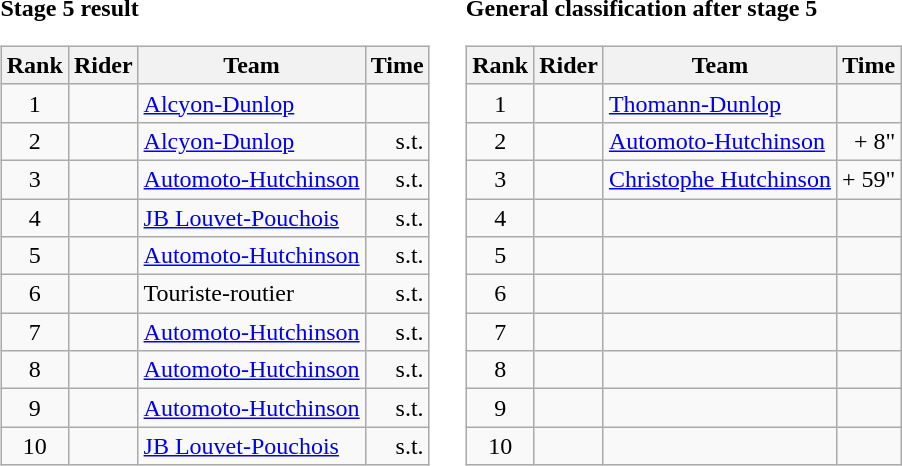<table>
<tr>
<td><strong>Stage 5 result</strong><br><table class="wikitable">
<tr>
<th scope="col">Rank</th>
<th scope="col">Rider</th>
<th scope="col">Team</th>
<th scope="col">Time</th>
</tr>
<tr>
<td style="text-align:center;">1</td>
<td></td>
<td><a href='#'>Alcyon-Dunlop</a></td>
<td style="text-align:right;"></td>
</tr>
<tr>
<td style="text-align:center;">2</td>
<td></td>
<td><a href='#'>Alcyon-Dunlop</a></td>
<td style="text-align:right;">s.t.</td>
</tr>
<tr>
<td style="text-align:center;">3</td>
<td></td>
<td><a href='#'>Automoto-Hutchinson</a></td>
<td style="text-align:right;">s.t.</td>
</tr>
<tr>
<td style="text-align:center;">4</td>
<td></td>
<td><a href='#'>JB Louvet-Pouchois</a></td>
<td style="text-align:right;">s.t.</td>
</tr>
<tr>
<td style="text-align:center;">5</td>
<td></td>
<td><a href='#'>Automoto-Hutchinson</a></td>
<td style="text-align:right;">s.t.</td>
</tr>
<tr>
<td style="text-align:center;">6</td>
<td></td>
<td>Touriste-routier</td>
<td style="text-align:right;">s.t.</td>
</tr>
<tr>
<td style="text-align:center;">7</td>
<td></td>
<td><a href='#'>Automoto-Hutchinson</a></td>
<td style="text-align:right;">s.t.</td>
</tr>
<tr>
<td style="text-align:center;">8</td>
<td></td>
<td><a href='#'>Automoto-Hutchinson</a></td>
<td style="text-align:right;">s.t.</td>
</tr>
<tr>
<td style="text-align:center;">9</td>
<td></td>
<td><a href='#'>Automoto-Hutchinson</a></td>
<td style="text-align:right;">s.t.</td>
</tr>
<tr>
<td style="text-align:center;">10</td>
<td></td>
<td><a href='#'>JB Louvet-Pouchois</a></td>
<td style="text-align:right;">s.t.</td>
</tr>
</table>
</td>
<td></td>
<td><strong>General classification after stage 5</strong><br><table class="wikitable">
<tr>
<th scope="col">Rank</th>
<th scope="col">Rider</th>
<th scope="col">Team</th>
<th scope="col">Time</th>
</tr>
<tr>
<td style="text-align:center;">1</td>
<td></td>
<td><a href='#'>Thomann-Dunlop</a></td>
<td style="text-align:right;"></td>
</tr>
<tr>
<td style="text-align:center;">2</td>
<td></td>
<td><a href='#'>Automoto-Hutchinson</a></td>
<td style="text-align:right;">+ 8"</td>
</tr>
<tr>
<td style="text-align:center;">3</td>
<td></td>
<td><a href='#'>Christophe Hutchinson</a></td>
<td style="text-align:right;">+ 59"</td>
</tr>
<tr>
<td style="text-align:center;">4</td>
<td></td>
<td></td>
<td></td>
</tr>
<tr>
<td style="text-align:center;">5</td>
<td></td>
<td></td>
<td></td>
</tr>
<tr>
<td style="text-align:center;">6</td>
<td></td>
<td></td>
<td></td>
</tr>
<tr>
<td style="text-align:center;">7</td>
<td></td>
<td></td>
<td></td>
</tr>
<tr>
<td style="text-align:center;">8</td>
<td></td>
<td></td>
<td></td>
</tr>
<tr>
<td style="text-align:center;">9</td>
<td></td>
<td></td>
<td></td>
</tr>
<tr>
<td style="text-align:center;">10</td>
<td></td>
<td></td>
<td></td>
</tr>
</table>
</td>
</tr>
</table>
